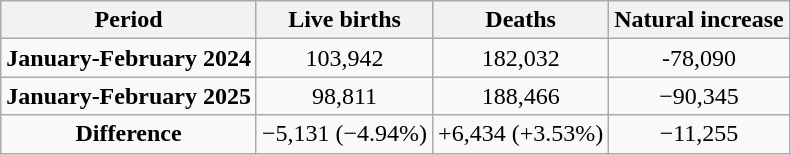<table class="wikitable" style="text-align:center;">
<tr>
<th>Period</th>
<th>Live births</th>
<th>Deaths</th>
<th>Natural increase</th>
</tr>
<tr>
<td><strong>January-February 2024</strong></td>
<td>103,942</td>
<td>182,032</td>
<td>-78,090</td>
</tr>
<tr>
<td><strong>January-February 2025</strong></td>
<td>98,811</td>
<td>188,466</td>
<td>−90,345</td>
</tr>
<tr>
<td><strong>Difference</strong></td>
<td> −5,131 (−4.94%)</td>
<td> +6,434 (+3.53%)</td>
<td> −11,255</td>
</tr>
</table>
